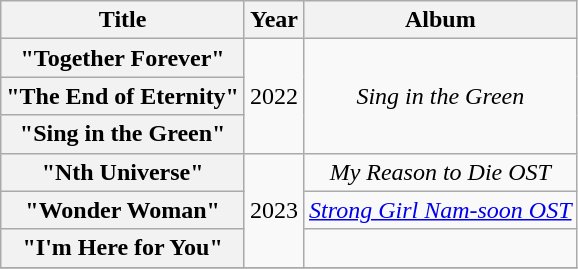<table class="wikitable plainrowheaders" style="text-align:center">
<tr>
<th scope="col">Title</th>
<th scope="col">Year</th>
<th scope="col">Album</th>
</tr>
<tr>
<th scope="row">"Together Forever"<br></th>
<td rowspan="3">2022</td>
<td rowspan="3"><em>Sing in the Green</em></td>
</tr>
<tr>
<th scope="row">"The End of Eternity" </th>
</tr>
<tr>
<th scope="row">"Sing in the Green" <br></th>
</tr>
<tr>
<th scope="row">"Nth Universe" </th>
<td rowspan="3">2023</td>
<td><em>My Reason to Die OST</em></td>
</tr>
<tr>
<th scope="row">"Wonder Woman"</th>
<td><em><a href='#'>Strong Girl Nam-soon OST</a></em></td>
</tr>
<tr>
<th scope="row">"I'm Here for You" </th>
<td></td>
</tr>
<tr>
</tr>
</table>
